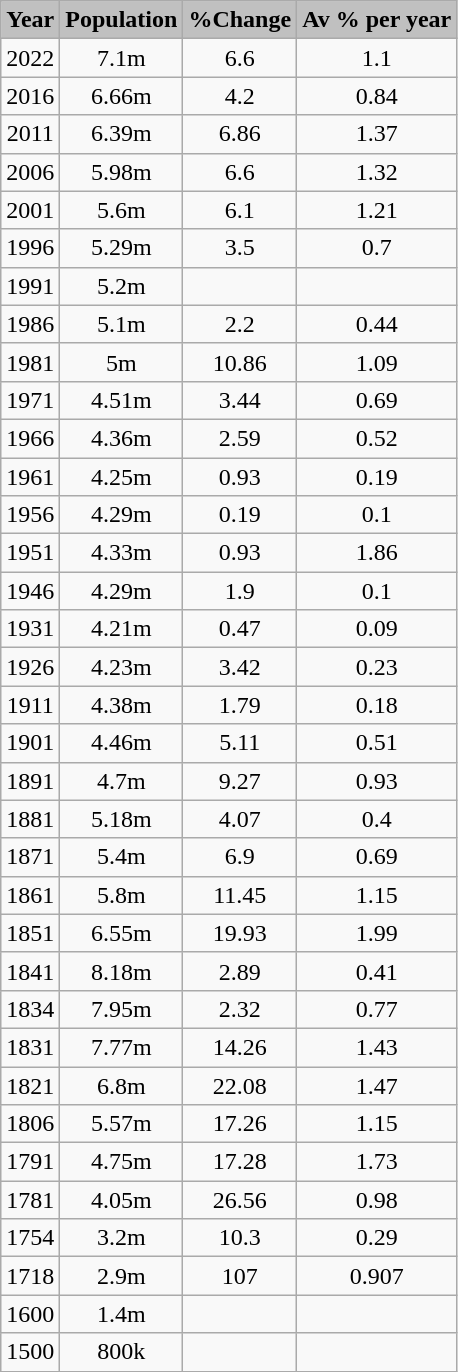<table class="wikitable sortable">
<tr>
<th style="background:silver;">Year</th>
<th style="background:silver;">Population</th>
<th style="background:silver;">%Change</th>
<th style="background:silver;">Av % per year</th>
</tr>
<tr align="center">
<td>2022</td>
<td>7.1m</td>
<td>6.6</td>
<td>1.1</td>
</tr>
<tr align="center">
<td>2016</td>
<td>6.66m</td>
<td>4.2</td>
<td>0.84</td>
</tr>
<tr align="center">
<td>2011</td>
<td>6.39m</td>
<td>6.86</td>
<td>1.37</td>
</tr>
<tr align="center">
<td>2006</td>
<td>5.98m</td>
<td>6.6</td>
<td>1.32</td>
</tr>
<tr align="center">
<td>2001</td>
<td>5.6m</td>
<td>6.1</td>
<td>1.21</td>
</tr>
<tr align="center">
<td>1996</td>
<td>5.29m</td>
<td>3.5</td>
<td>0.7</td>
</tr>
<tr align="center">
<td>1991</td>
<td>5.2m</td>
<td></td>
<td></td>
</tr>
<tr align="center">
<td>1986</td>
<td>5.1m</td>
<td>2.2</td>
<td>0.44</td>
</tr>
<tr align="center">
<td>1981</td>
<td>5m</td>
<td>10.86</td>
<td>1.09</td>
</tr>
<tr align="center">
<td>1971</td>
<td>4.51m</td>
<td>3.44</td>
<td>0.69</td>
</tr>
<tr align="center">
<td>1966</td>
<td>4.36m</td>
<td>2.59</td>
<td>0.52</td>
</tr>
<tr align="center">
<td>1961</td>
<td>4.25m</td>
<td>0.93</td>
<td>0.19</td>
</tr>
<tr align="center">
<td>1956</td>
<td>4.29m</td>
<td>0.19</td>
<td>0.1</td>
</tr>
<tr align="center">
<td>1951</td>
<td>4.33m</td>
<td>0.93</td>
<td>1.86</td>
</tr>
<tr align="center">
<td>1946</td>
<td>4.29m</td>
<td>1.9</td>
<td>0.1</td>
</tr>
<tr align="center">
<td>1931</td>
<td>4.21m</td>
<td>0.47</td>
<td>0.09</td>
</tr>
<tr align="center">
<td>1926</td>
<td>4.23m</td>
<td>3.42</td>
<td>0.23</td>
</tr>
<tr align="center">
<td>1911</td>
<td>4.38m</td>
<td>1.79</td>
<td>0.18</td>
</tr>
<tr align="center">
<td>1901</td>
<td>4.46m</td>
<td>5.11</td>
<td>0.51</td>
</tr>
<tr align="center">
<td>1891</td>
<td>4.7m</td>
<td>9.27</td>
<td>0.93</td>
</tr>
<tr align="center">
<td>1881</td>
<td>5.18m</td>
<td>4.07</td>
<td>0.4</td>
</tr>
<tr align="center">
<td>1871</td>
<td>5.4m</td>
<td>6.9</td>
<td>0.69</td>
</tr>
<tr align="center">
<td>1861</td>
<td>5.8m</td>
<td>11.45</td>
<td>1.15</td>
</tr>
<tr align="center">
<td>1851</td>
<td>6.55m</td>
<td>19.93</td>
<td>1.99</td>
</tr>
<tr align="center">
<td>1841</td>
<td>8.18m</td>
<td>2.89</td>
<td>0.41</td>
</tr>
<tr align="center">
<td>1834</td>
<td>7.95m</td>
<td>2.32</td>
<td>0.77</td>
</tr>
<tr align="center">
<td>1831</td>
<td>7.77m</td>
<td>14.26</td>
<td>1.43</td>
</tr>
<tr align="center">
<td>1821</td>
<td>6.8m</td>
<td>22.08</td>
<td>1.47</td>
</tr>
<tr align="center">
<td>1806</td>
<td>5.57m</td>
<td>17.26</td>
<td>1.15</td>
</tr>
<tr align="center">
<td>1791</td>
<td>4.75m</td>
<td>17.28</td>
<td>1.73</td>
</tr>
<tr align="center">
<td>1781</td>
<td>4.05m</td>
<td>26.56</td>
<td>0.98</td>
</tr>
<tr align="center">
<td>1754</td>
<td>3.2m</td>
<td>10.3</td>
<td>0.29</td>
</tr>
<tr align="center">
<td>1718</td>
<td>2.9m</td>
<td>107</td>
<td>0.907</td>
</tr>
<tr align="center">
<td>1600</td>
<td>1.4m</td>
<td></td>
<td></td>
</tr>
<tr align="center">
<td>1500</td>
<td>800k</td>
<td></td>
<td></td>
</tr>
</table>
